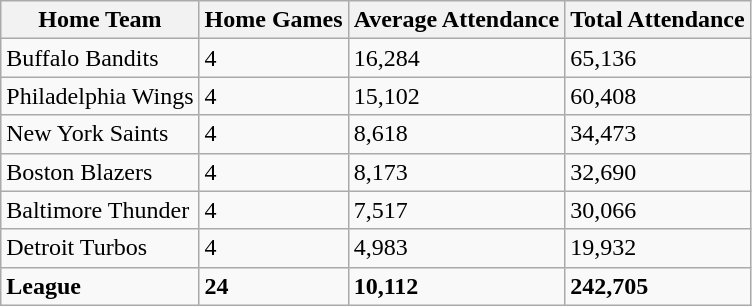<table class="wikitable sortable">
<tr>
<th>Home Team</th>
<th>Home Games</th>
<th>Average Attendance</th>
<th>Total Attendance</th>
</tr>
<tr>
<td>Buffalo Bandits</td>
<td>4</td>
<td>16,284</td>
<td>65,136</td>
</tr>
<tr>
<td>Philadelphia Wings</td>
<td>4</td>
<td>15,102</td>
<td>60,408</td>
</tr>
<tr>
<td>New York Saints</td>
<td>4</td>
<td>8,618</td>
<td>34,473</td>
</tr>
<tr>
<td>Boston Blazers</td>
<td>4</td>
<td>8,173</td>
<td>32,690</td>
</tr>
<tr>
<td>Baltimore Thunder</td>
<td>4</td>
<td>7,517</td>
<td>30,066</td>
</tr>
<tr>
<td>Detroit Turbos</td>
<td>4</td>
<td>4,983</td>
<td>19,932</td>
</tr>
<tr class="sortbottom">
<td><strong>League</strong></td>
<td><strong>24</strong></td>
<td><strong>10,112</strong></td>
<td><strong>242,705</strong></td>
</tr>
</table>
